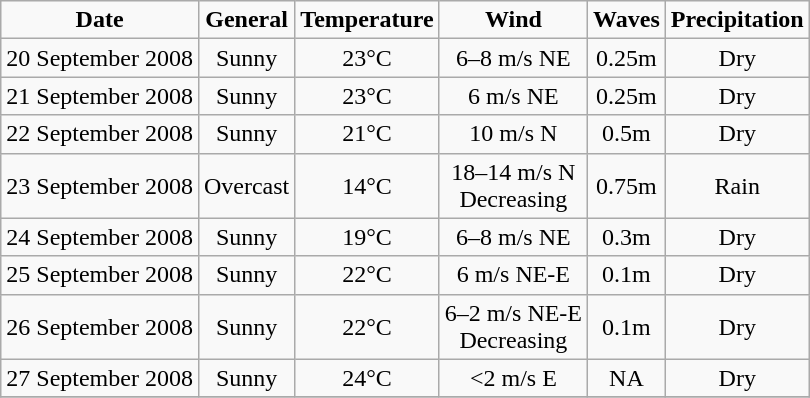<table class="wikitable" style="text-align:center;">
<tr>
<td><strong>Date</strong></td>
<td><strong>General</strong></td>
<td><strong>Temperature</strong></td>
<td><strong>Wind</strong></td>
<td><strong>Waves</strong></td>
<td><strong>Precipitation</strong></td>
</tr>
<tr>
<td>20 September 2008</td>
<td>Sunny</td>
<td>23°C</td>
<td>6–8 m/s NE</td>
<td>0.25m</td>
<td>Dry</td>
</tr>
<tr>
<td>21 September 2008</td>
<td>Sunny</td>
<td>23°C</td>
<td>6 m/s NE</td>
<td>0.25m</td>
<td>Dry</td>
</tr>
<tr>
<td>22 September 2008</td>
<td>Sunny</td>
<td>21°C</td>
<td>10 m/s N</td>
<td>0.5m</td>
<td>Dry</td>
</tr>
<tr>
<td>23 September 2008</td>
<td>Overcast</td>
<td>14°C</td>
<td>18–14 m/s N<br>Decreasing</td>
<td>0.75m</td>
<td>Rain</td>
</tr>
<tr>
<td>24 September 2008</td>
<td>Sunny</td>
<td>19°C</td>
<td>6–8 m/s NE</td>
<td>0.3m</td>
<td>Dry</td>
</tr>
<tr>
<td>25 September 2008</td>
<td>Sunny</td>
<td>22°C</td>
<td>6 m/s NE-E</td>
<td>0.1m</td>
<td>Dry</td>
</tr>
<tr>
<td>26 September 2008</td>
<td>Sunny</td>
<td>22°C</td>
<td>6–2 m/s NE-E<br>Decreasing</td>
<td>0.1m</td>
<td>Dry</td>
</tr>
<tr>
<td>27 September 2008</td>
<td>Sunny</td>
<td>24°C</td>
<td><2 m/s E</td>
<td>NA</td>
<td>Dry</td>
</tr>
<tr>
</tr>
</table>
